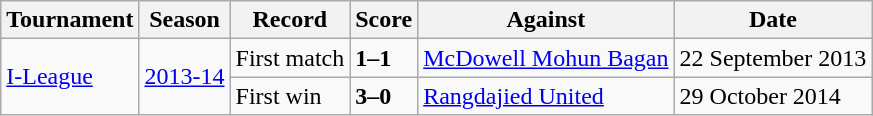<table class = wikitable collapsible>
<tr>
<th>Tournament</th>
<th>Season</th>
<th>Record</th>
<th>Score</th>
<th>Against</th>
<th>Date</th>
</tr>
<tr>
<td rowspan=2><a href='#'>I-League</a></td>
<td rowspan=2><a href='#'>2013-14</a></td>
<td>First match</td>
<td><strong>1–1</strong></td>
<td><a href='#'>McDowell Mohun Bagan</a></td>
<td>22 September 2013</td>
</tr>
<tr>
<td>First win</td>
<td><strong>3–0</strong></td>
<td><a href='#'>Rangdajied United</a></td>
<td>29 October 2014</td>
</tr>
</table>
